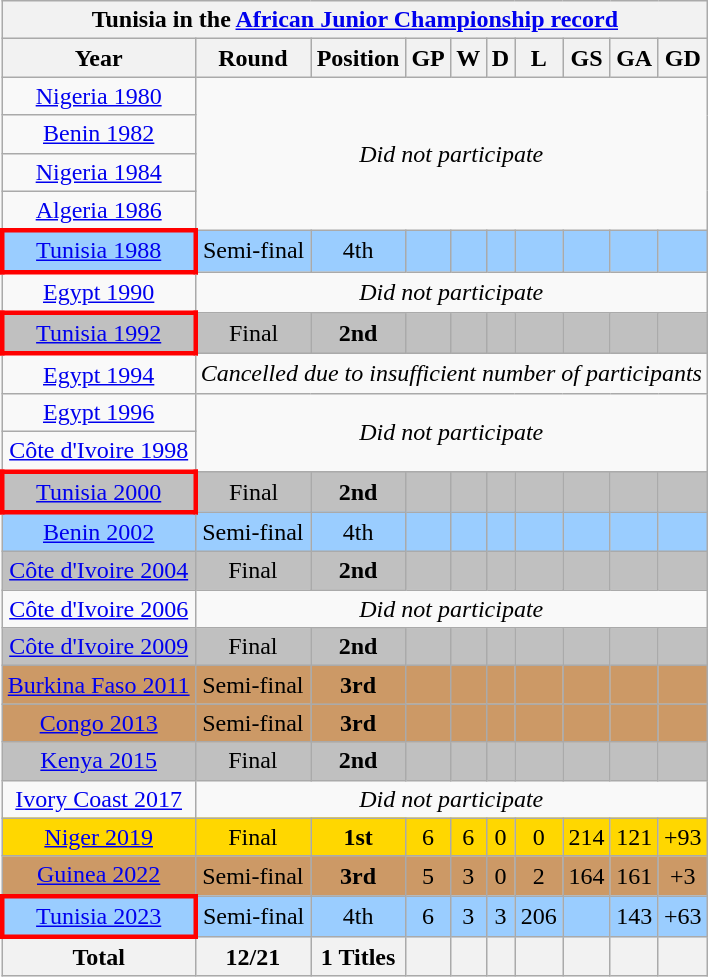<table class="wikitable" style="text-align: center;">
<tr>
<th colspan=10>Tunisia in the <a href='#'>African Junior Championship record</a></th>
</tr>
<tr>
<th>Year</th>
<th>Round</th>
<th>Position</th>
<th>GP</th>
<th>W</th>
<th>D</th>
<th>L</th>
<th>GS</th>
<th>GA</th>
<th>GD</th>
</tr>
<tr>
<td> <a href='#'>Nigeria 1980</a></td>
<td rowspan="4" colspan="9"><em>Did not participate</em></td>
</tr>
<tr>
<td> <a href='#'>Benin 1982</a></td>
</tr>
<tr>
<td> <a href='#'>Nigeria 1984</a></td>
</tr>
<tr>
<td><a href='#'>Algeria 1986</a></td>
</tr>
<tr style="background:#9acdff;">
<td style="border: 3px solid red"> <a href='#'>Tunisia 1988</a></td>
<td>Semi-final</td>
<td>4th</td>
<td></td>
<td></td>
<td></td>
<td></td>
<td></td>
<td></td>
<td></td>
</tr>
<tr>
<td> <a href='#'>Egypt 1990</a></td>
<td rowspan="1" colspan="9"><em>Did not participate</em></td>
</tr>
<tr bgcolor=silver>
<td style="border: 3px solid red"> <a href='#'>Tunisia 1992</a></td>
<td>Final</td>
<td bgcolor=silver><strong>2nd</strong></td>
<td></td>
<td></td>
<td></td>
<td></td>
<td></td>
<td></td>
<td></td>
</tr>
<tr>
<td> <a href='#'>Egypt 1994</a></td>
<td rowspan="1" colspan="9"><em>Cancelled due to insufficient number of participants</em></td>
</tr>
<tr>
<td> <a href='#'>Egypt 1996</a></td>
<td rowspan="2" colspan="9"><em>Did not participate</em></td>
</tr>
<tr>
<td> <a href='#'>Côte d'Ivoire 1998</a></td>
</tr>
<tr bgcolor=silver>
<td style="border: 3px solid red"> <a href='#'>Tunisia 2000</a></td>
<td>Final</td>
<td bgcolor=silver><strong>2nd</strong></td>
<td></td>
<td></td>
<td></td>
<td></td>
<td></td>
<td></td>
<td></td>
</tr>
<tr style="background:#9acdff;">
<td> <a href='#'>Benin 2002</a></td>
<td>Semi-final</td>
<td>4th</td>
<td></td>
<td></td>
<td></td>
<td></td>
<td></td>
<td></td>
<td></td>
</tr>
<tr bgcolor=silver>
<td> <a href='#'>Côte d'Ivoire 2004</a></td>
<td>Final</td>
<td bgcolor=silver><strong>2nd</strong></td>
<td></td>
<td></td>
<td></td>
<td></td>
<td></td>
<td></td>
<td></td>
</tr>
<tr>
<td> <a href='#'>Côte d'Ivoire 2006</a></td>
<td rowspan="1" colspan="9"><em>Did not participate</em></td>
</tr>
<tr bgcolor=silver>
<td> <a href='#'>Côte d'Ivoire 2009</a></td>
<td>Final</td>
<td bgcolor=silver><strong>2nd</strong></td>
<td></td>
<td></td>
<td></td>
<td></td>
<td></td>
<td></td>
<td></td>
</tr>
<tr bgcolor=cc9966>
<td> <a href='#'>Burkina Faso 2011</a></td>
<td>Semi-final</td>
<td bgcolor=cc9966><strong>3rd</strong></td>
<td></td>
<td></td>
<td></td>
<td></td>
<td></td>
<td></td>
<td></td>
</tr>
<tr bgcolor=cc9966>
<td> <a href='#'>Congo 2013</a></td>
<td>Semi-final</td>
<td bgcolor=cc9966><strong>3rd</strong></td>
<td></td>
<td></td>
<td></td>
<td></td>
<td></td>
<td></td>
<td></td>
</tr>
<tr bgcolor=silver>
<td> <a href='#'>Kenya 2015</a></td>
<td>Final</td>
<td bgcolor=silver><strong>2nd</strong></td>
<td></td>
<td></td>
<td></td>
<td></td>
<td></td>
<td></td>
<td></td>
</tr>
<tr>
<td> <a href='#'>Ivory Coast 2017</a></td>
<td rowspan="1" colspan="9"><em>Did not participate</em></td>
</tr>
<tr bgcolor=gold>
<td> <a href='#'>Niger 2019</a></td>
<td>Final</td>
<td bgcolor=gold><strong>1st</strong></td>
<td>6</td>
<td>6</td>
<td>0</td>
<td>0</td>
<td>214</td>
<td>121</td>
<td>+93</td>
</tr>
<tr bgcolor=cc9966>
<td> <a href='#'>Guinea 2022</a></td>
<td>Semi-final</td>
<td bgcolor=cc9966><strong>3rd</strong></td>
<td>5</td>
<td>3</td>
<td>0</td>
<td>2</td>
<td>164</td>
<td>161</td>
<td>+3</td>
</tr>
<tr style="background:#9acdff;">
<td style="border: 3px solid red"> <a href='#'>Tunisia 2023</a></td>
<td>Semi-final</td>
<td>4th</td>
<td>6</td>
<td>3</td>
<td>3</td>
<td>206</td>
<td></td>
<td>143</td>
<td>+63</td>
</tr>
<tr>
<th>Total</th>
<th>12/21</th>
<th>1 Titles</th>
<th></th>
<th></th>
<th></th>
<th></th>
<th></th>
<th></th>
<th></th>
</tr>
</table>
